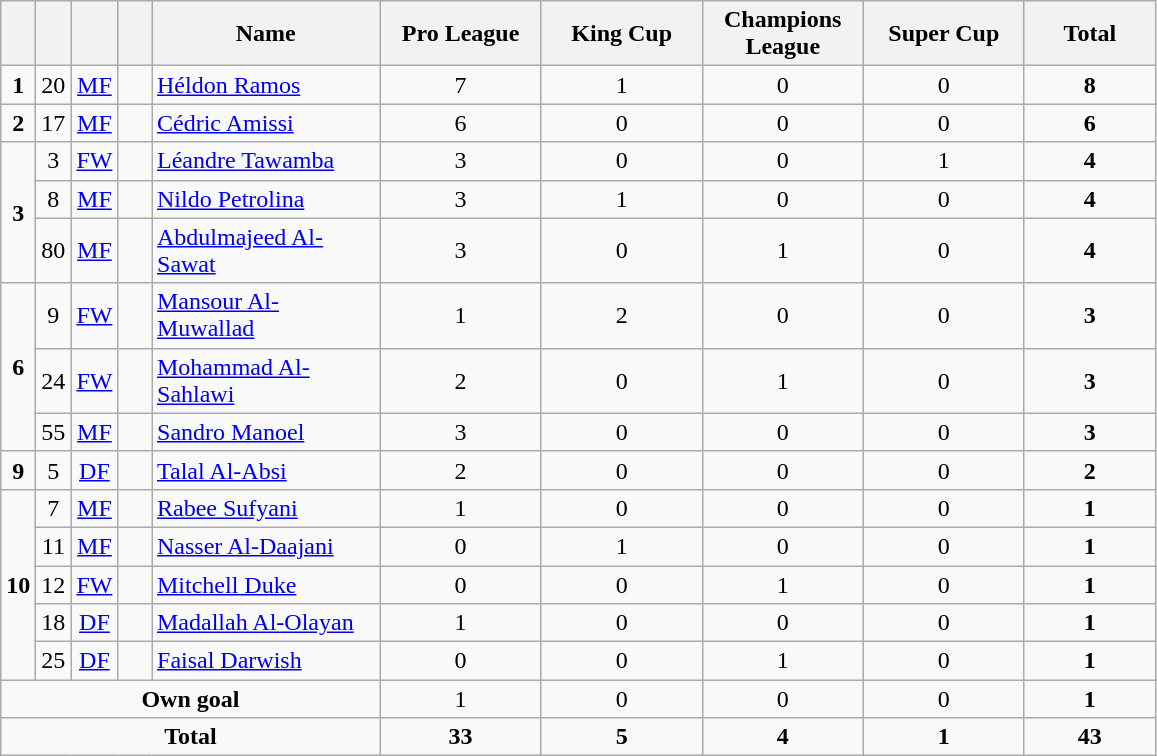<table class="wikitable" style="text-align:center">
<tr>
<th width=15></th>
<th width=15></th>
<th width=15></th>
<th width=15></th>
<th width=145>Name</th>
<th width=100>Pro League</th>
<th width=100>King Cup</th>
<th width=100>Champions League</th>
<th width=100>Super Cup</th>
<th width=80>Total</th>
</tr>
<tr>
<td><strong>1</strong></td>
<td>20</td>
<td><a href='#'>MF</a></td>
<td></td>
<td align=left><a href='#'>Héldon Ramos</a></td>
<td>7</td>
<td>1</td>
<td>0</td>
<td>0</td>
<td><strong>8</strong></td>
</tr>
<tr>
<td><strong>2</strong></td>
<td>17</td>
<td><a href='#'>MF</a></td>
<td></td>
<td align=left><a href='#'>Cédric Amissi</a></td>
<td>6</td>
<td>0</td>
<td>0</td>
<td>0</td>
<td><strong>6</strong></td>
</tr>
<tr>
<td rowspan=3><strong>3</strong></td>
<td>3</td>
<td><a href='#'>FW</a></td>
<td></td>
<td align=left><a href='#'>Léandre Tawamba</a></td>
<td>3</td>
<td>0</td>
<td>0</td>
<td>1</td>
<td><strong>4</strong></td>
</tr>
<tr>
<td>8</td>
<td><a href='#'>MF</a></td>
<td></td>
<td align=left><a href='#'>Nildo Petrolina</a></td>
<td>3</td>
<td>1</td>
<td>0</td>
<td>0</td>
<td><strong>4</strong></td>
</tr>
<tr>
<td>80</td>
<td><a href='#'>MF</a></td>
<td></td>
<td align=left><a href='#'>Abdulmajeed Al-Sawat</a></td>
<td>3</td>
<td>0</td>
<td>1</td>
<td>0</td>
<td><strong>4</strong></td>
</tr>
<tr>
<td rowspan=3><strong>6</strong></td>
<td>9</td>
<td><a href='#'>FW</a></td>
<td></td>
<td align=left><a href='#'>Mansour Al-Muwallad</a></td>
<td>1</td>
<td>2</td>
<td>0</td>
<td>0</td>
<td><strong>3</strong></td>
</tr>
<tr>
<td>24</td>
<td><a href='#'>FW</a></td>
<td></td>
<td align=left><a href='#'>Mohammad Al-Sahlawi</a></td>
<td>2</td>
<td>0</td>
<td>1</td>
<td>0</td>
<td><strong>3</strong></td>
</tr>
<tr>
<td>55</td>
<td><a href='#'>MF</a></td>
<td></td>
<td align=left><a href='#'>Sandro Manoel</a></td>
<td>3</td>
<td>0</td>
<td>0</td>
<td>0</td>
<td><strong>3</strong></td>
</tr>
<tr>
<td><strong>9</strong></td>
<td>5</td>
<td><a href='#'>DF</a></td>
<td></td>
<td align=left><a href='#'>Talal Al-Absi</a></td>
<td>2</td>
<td>0</td>
<td>0</td>
<td>0</td>
<td><strong>2</strong></td>
</tr>
<tr>
<td rowspan=5><strong>10</strong></td>
<td>7</td>
<td><a href='#'>MF</a></td>
<td></td>
<td align=left><a href='#'>Rabee Sufyani</a></td>
<td>1</td>
<td>0</td>
<td>0</td>
<td>0</td>
<td><strong>1</strong></td>
</tr>
<tr>
<td>11</td>
<td><a href='#'>MF</a></td>
<td></td>
<td align=left><a href='#'>Nasser Al-Daajani</a></td>
<td>0</td>
<td>1</td>
<td>0</td>
<td>0</td>
<td><strong>1</strong></td>
</tr>
<tr>
<td>12</td>
<td><a href='#'>FW</a></td>
<td></td>
<td align=left><a href='#'>Mitchell Duke</a></td>
<td>0</td>
<td>0</td>
<td>1</td>
<td>0</td>
<td><strong>1</strong></td>
</tr>
<tr>
<td>18</td>
<td><a href='#'>DF</a></td>
<td></td>
<td align=left><a href='#'>Madallah Al-Olayan</a></td>
<td>1</td>
<td>0</td>
<td>0</td>
<td>0</td>
<td><strong>1</strong></td>
</tr>
<tr>
<td>25</td>
<td><a href='#'>DF</a></td>
<td></td>
<td align=left><a href='#'>Faisal Darwish</a></td>
<td>0</td>
<td>0</td>
<td>1</td>
<td>0</td>
<td><strong>1</strong></td>
</tr>
<tr>
<td colspan=5><strong>Own goal</strong></td>
<td>1</td>
<td>0</td>
<td>0</td>
<td>0</td>
<td><strong>1</strong></td>
</tr>
<tr>
<td colspan=5><strong>Total</strong></td>
<td><strong>33</strong></td>
<td><strong>5</strong></td>
<td><strong>4</strong></td>
<td><strong>1</strong></td>
<td><strong>43</strong></td>
</tr>
</table>
